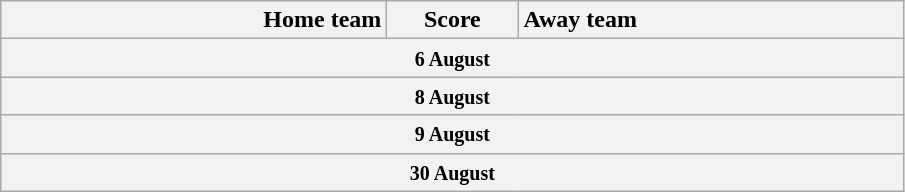<table class="wikitable" style="border-collapse: collapse;">
<tr>
<th style="text-align:right; width:250px">Home team</th>
<th style="width:80px">Score</th>
<th style="text-align:left; width:250px">Away team</th>
</tr>
<tr>
<th colspan="3" align="center"><small>6 August</small><br></th>
</tr>
<tr>
<th colspan="3" align="center"><small>8 August</small><br>




</th>
</tr>
<tr>
<th colspan="3" align="center"><small>9 August</small><br>





</th>
</tr>
<tr>
<th colspan="3" align="center"><small>30 August</small><br>
</th>
</tr>
</table>
